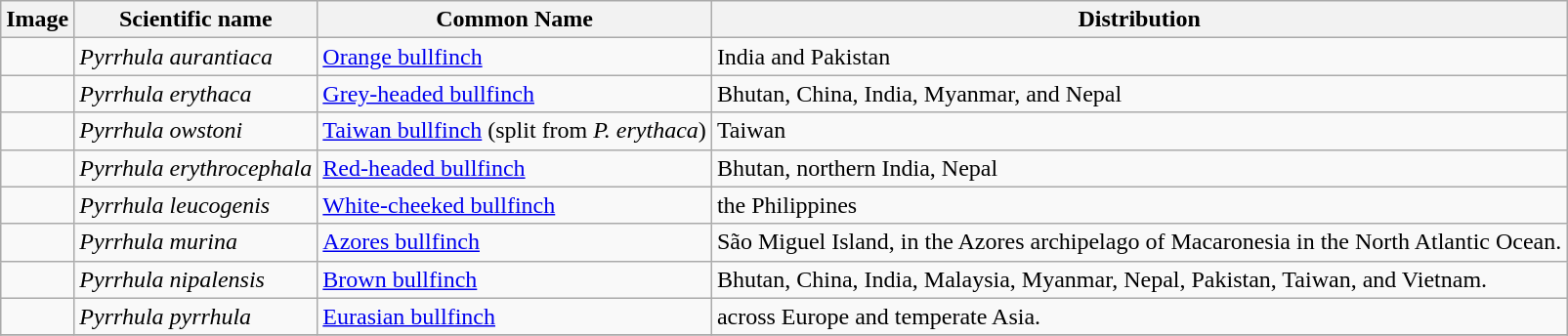<table class="wikitable">
<tr>
<th>Image</th>
<th>Scientific name</th>
<th>Common Name</th>
<th>Distribution</th>
</tr>
<tr>
<td></td>
<td><em>Pyrrhula aurantiaca</em></td>
<td><a href='#'>Orange bullfinch</a></td>
<td>India and Pakistan</td>
</tr>
<tr>
<td></td>
<td><em>Pyrrhula erythaca</em></td>
<td><a href='#'>Grey-headed bullfinch</a></td>
<td>Bhutan, China, India, Myanmar, and Nepal</td>
</tr>
<tr>
<td></td>
<td><em>Pyrrhula owstoni</em></td>
<td><a href='#'>Taiwan bullfinch</a> (split from <em>P. erythaca</em>)</td>
<td>Taiwan</td>
</tr>
<tr>
<td></td>
<td><em>Pyrrhula erythrocephala</em></td>
<td><a href='#'>Red-headed bullfinch</a></td>
<td>Bhutan, northern India, Nepal</td>
</tr>
<tr>
<td></td>
<td><em>Pyrrhula leucogenis</em></td>
<td><a href='#'>White-cheeked bullfinch</a></td>
<td>the Philippines</td>
</tr>
<tr>
<td></td>
<td><em>Pyrrhula murina</em></td>
<td><a href='#'>Azores bullfinch</a></td>
<td>São Miguel Island, in the Azores archipelago of Macaronesia in the North Atlantic Ocean.</td>
</tr>
<tr>
<td></td>
<td><em>Pyrrhula nipalensis</em></td>
<td><a href='#'>Brown bullfinch</a></td>
<td>Bhutan, China, India, Malaysia, Myanmar, Nepal, Pakistan, Taiwan, and Vietnam.</td>
</tr>
<tr>
<td></td>
<td><em>Pyrrhula pyrrhula</em></td>
<td><a href='#'>Eurasian bullfinch</a></td>
<td>across Europe and temperate Asia.</td>
</tr>
<tr>
</tr>
</table>
